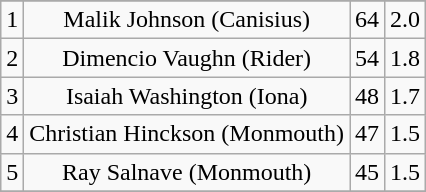<table class="wikitable sortable" style="text-align:center">
<tr>
</tr>
<tr>
<td>1</td>
<td>Malik Johnson (Canisius)</td>
<td>64</td>
<td>2.0</td>
</tr>
<tr>
<td>2</td>
<td>Dimencio Vaughn (Rider)</td>
<td>54</td>
<td>1.8</td>
</tr>
<tr>
<td>3</td>
<td>Isaiah Washington (Iona)</td>
<td>48</td>
<td>1.7</td>
</tr>
<tr>
<td>4</td>
<td>Christian Hinckson (Monmouth)</td>
<td>47</td>
<td>1.5</td>
</tr>
<tr>
<td>5</td>
<td>Ray Salnave (Monmouth)</td>
<td>45</td>
<td>1.5</td>
</tr>
<tr>
</tr>
</table>
